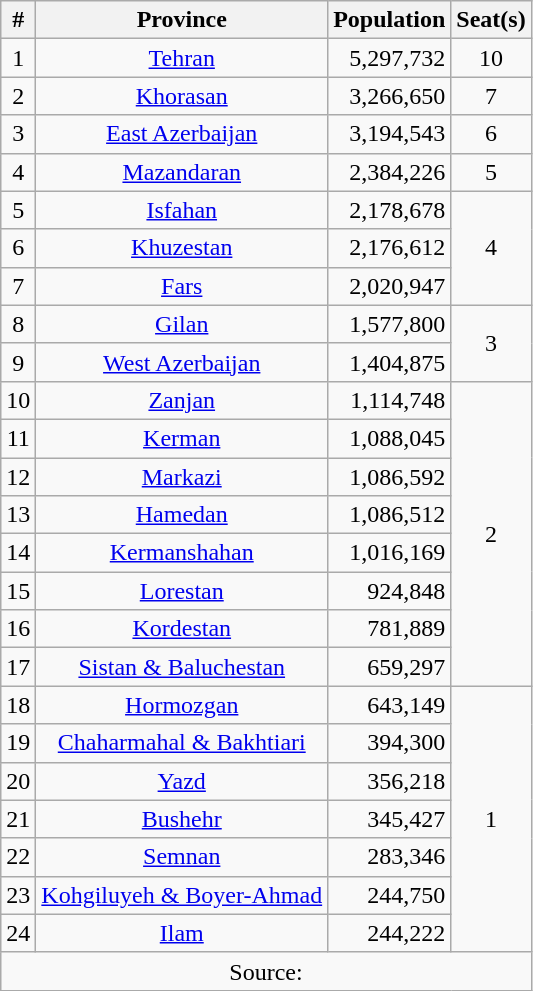<table class="wikitable sortable" style="text-align:center">
<tr>
<th>#</th>
<th>Province</th>
<th>Population</th>
<th>Seat(s)</th>
</tr>
<tr>
<td>1</td>
<td><a href='#'>Tehran</a></td>
<td align=right>5,297,732</td>
<td>10</td>
</tr>
<tr>
<td>2</td>
<td><a href='#'>Khorasan</a></td>
<td align=right>3,266,650</td>
<td>7</td>
</tr>
<tr>
<td>3</td>
<td><a href='#'>East Azerbaijan</a></td>
<td align=right>3,194,543</td>
<td>6</td>
</tr>
<tr>
<td>4</td>
<td><a href='#'>Mazandaran</a></td>
<td align=right>2,384,226</td>
<td>5</td>
</tr>
<tr>
<td>5</td>
<td><a href='#'>Isfahan</a></td>
<td align=right>2,178,678</td>
<td rowspan=3>4</td>
</tr>
<tr>
<td>6</td>
<td><a href='#'>Khuzestan</a></td>
<td align=right>2,176,612</td>
</tr>
<tr>
<td>7</td>
<td><a href='#'>Fars</a></td>
<td align=right>2,020,947</td>
</tr>
<tr>
<td>8</td>
<td><a href='#'>Gilan</a></td>
<td align=right>1,577,800</td>
<td rowspan=2>3</td>
</tr>
<tr>
<td>9</td>
<td><a href='#'>West Azerbaijan</a></td>
<td align=right>1,404,875</td>
</tr>
<tr>
<td>10</td>
<td><a href='#'>Zanjan</a></td>
<td align=right>1,114,748</td>
<td rowspan=8>2</td>
</tr>
<tr>
<td>11</td>
<td><a href='#'>Kerman</a></td>
<td align=right>1,088,045</td>
</tr>
<tr>
<td>12</td>
<td><a href='#'>Markazi</a></td>
<td align=right>1,086,592</td>
</tr>
<tr>
<td>13</td>
<td><a href='#'>Hamedan</a></td>
<td align=right>1,086,512</td>
</tr>
<tr>
<td>14</td>
<td><a href='#'>Kermanshahan</a></td>
<td align=right>1,016,169</td>
</tr>
<tr>
<td>15</td>
<td><a href='#'>Lorestan</a></td>
<td align=right>924,848</td>
</tr>
<tr>
<td>16</td>
<td><a href='#'>Kordestan</a></td>
<td align=right>781,889</td>
</tr>
<tr>
<td>17</td>
<td><a href='#'>Sistan & Baluchestan</a></td>
<td align=right>659,297</td>
</tr>
<tr>
<td>18</td>
<td><a href='#'>Hormozgan</a></td>
<td align=right>643,149</td>
<td rowspan=7>1</td>
</tr>
<tr>
<td>19</td>
<td><a href='#'>Chaharmahal & Bakhtiari</a></td>
<td align=right>394,300</td>
</tr>
<tr>
<td>20</td>
<td><a href='#'>Yazd</a></td>
<td align=right>356,218</td>
</tr>
<tr>
<td>21</td>
<td><a href='#'>Bushehr</a></td>
<td align=right>345,427</td>
</tr>
<tr>
<td>22</td>
<td><a href='#'>Semnan</a></td>
<td align=right>283,346</td>
</tr>
<tr>
<td>23</td>
<td><a href='#'>Kohgiluyeh & Boyer-Ahmad</a></td>
<td align=right>244,750</td>
</tr>
<tr>
<td>24</td>
<td><a href='#'>Ilam</a></td>
<td align=right>244,222</td>
</tr>
<tr>
<td colspan=4>Source: </td>
</tr>
</table>
